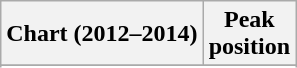<table class="wikitable sortable plainrowheaders" style="text-align:center">
<tr>
<th scope="col">Chart (2012–2014)</th>
<th scope="col">Peak<br>position</th>
</tr>
<tr>
</tr>
<tr>
</tr>
<tr>
</tr>
<tr>
</tr>
<tr>
</tr>
</table>
